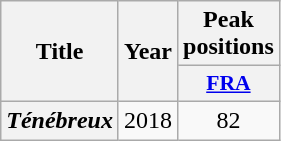<table class="wikitable plainrowheaders" style="text-align:center">
<tr>
<th scope="col" rowspan="2">Title</th>
<th scope="col" rowspan="2">Year</th>
<th scope="col" colspan="1">Peak positions</th>
</tr>
<tr>
<th scope="col" style="width:3em;font-size:90%;"><a href='#'>FRA</a><br></th>
</tr>
<tr>
<th scope="row"><em>Ténébreux</em></th>
<td>2018</td>
<td>82</td>
</tr>
</table>
